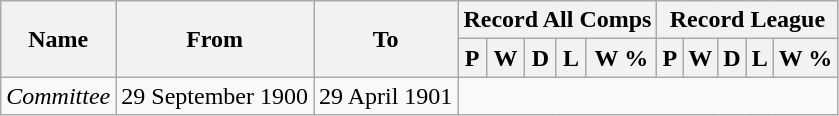<table style="text-align: center" class="wikitable">
<tr>
<th rowspan="2">Name</th>
<th rowspan="2">From</th>
<th rowspan="2">To</th>
<th colspan="5">Record All Comps</th>
<th colspan="5">Record League</th>
</tr>
<tr>
<th>P</th>
<th>W</th>
<th>D</th>
<th>L</th>
<th>W %</th>
<th>P</th>
<th>W</th>
<th>D</th>
<th>L</th>
<th>W %</th>
</tr>
<tr>
<td style="text-align:left;"><em>Committee</em></td>
<td>29 September 1900</td>
<td>29 April 1901<br>
</td>
</tr>
</table>
